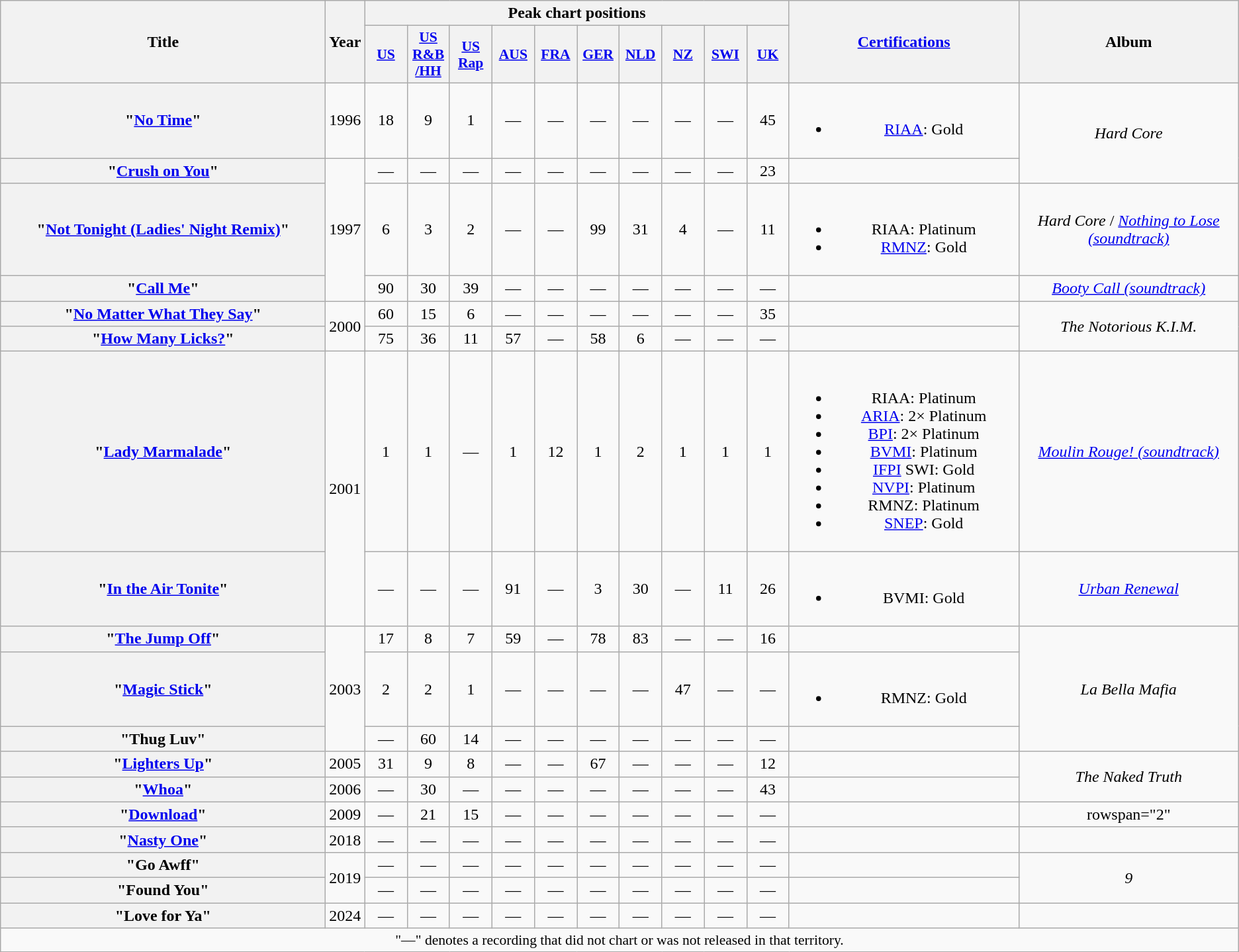<table class="wikitable plainrowheaders" style="text-align:center;">
<tr>
<th scope="col" rowspan="2" style="width:20em;">Title</th>
<th scope="col" rowspan="2">Year</th>
<th scope="col" colspan="10">Peak chart positions</th>
<th scope="col" rowspan="2" style="width:14em;"><a href='#'>Certifications</a></th>
<th scope="col" rowspan="2">Album</th>
</tr>
<tr>
<th scope="col" style="width:2.5em;font-size:90%;"><a href='#'>US</a><br></th>
<th scope="col" style="width:2.5em;font-size:90%;"><a href='#'>US<br>R&B<br>/HH</a><br></th>
<th scope="col" style="width:2.5em;font-size:90%;"><a href='#'>US<br>Rap</a><br></th>
<th scope="col" style="width:2.5em;font-size:90%;"><a href='#'>AUS</a><br></th>
<th scope="col" style="width:2.5em;font-size:90%;"><a href='#'>FRA</a><br></th>
<th scope="col" style="width:2.5em;font-size:90%;"><a href='#'>GER</a><br></th>
<th scope="col" style="width:2.5em;font-size:90%;"><a href='#'>NLD</a><br></th>
<th scope="col" style="width:2.5em;font-size:90%;"><a href='#'>NZ</a><br></th>
<th scope="col" style="width:2.5em;font-size:90%;"><a href='#'>SWI</a><br></th>
<th scope="col" style="width:2.5em;font-size:90%;"><a href='#'>UK</a><br></th>
</tr>
<tr>
<th scope="row">"<a href='#'>No Time</a>"<br></th>
<td>1996</td>
<td>18</td>
<td>9</td>
<td>1</td>
<td>—</td>
<td>—</td>
<td>—</td>
<td>—</td>
<td>—</td>
<td>—</td>
<td>45</td>
<td><br><ul><li><a href='#'>RIAA</a>: Gold</li></ul></td>
<td rowspan="2"><em>Hard Core</em></td>
</tr>
<tr>
<th scope="row">"<a href='#'>Crush on You</a>" <br> </th>
<td rowspan="3">1997</td>
<td>—</td>
<td>—</td>
<td>—</td>
<td>—</td>
<td>—</td>
<td>—</td>
<td>—</td>
<td>—</td>
<td>—</td>
<td>23</td>
<td></td>
</tr>
<tr>
<th scope="row">"<a href='#'>Not Tonight (Ladies' Night Remix)</a>"<br></th>
<td>6</td>
<td>3</td>
<td>2</td>
<td>—</td>
<td>—</td>
<td>99</td>
<td>31</td>
<td>4</td>
<td>—</td>
<td>11</td>
<td><br><ul><li>RIAA: Platinum</li><li><a href='#'>RMNZ</a>: Gold</li></ul></td>
<td><em>Hard Core</em> / <em><a href='#'>Nothing to Lose (soundtrack)</a></em></td>
</tr>
<tr>
<th scope="row">"<a href='#'>Call Me</a>" <br></th>
<td>90</td>
<td>30</td>
<td>39</td>
<td>—</td>
<td>—</td>
<td>—</td>
<td>—</td>
<td>—</td>
<td>—</td>
<td>—</td>
<td></td>
<td><em><a href='#'>Booty Call (soundtrack)</a></em></td>
</tr>
<tr>
<th scope="row">"<a href='#'>No Matter What They Say</a>"</th>
<td rowspan="2">2000</td>
<td>60</td>
<td>15</td>
<td>6</td>
<td>—</td>
<td>—</td>
<td>—</td>
<td>—</td>
<td>—</td>
<td>—</td>
<td>35</td>
<td></td>
<td rowspan="2"><em>The Notorious K.I.M.</em></td>
</tr>
<tr>
<th scope="row">"<a href='#'>How Many Licks?</a>"<br></th>
<td>75</td>
<td>36</td>
<td>11</td>
<td>57</td>
<td>—</td>
<td>58</td>
<td>6</td>
<td>—</td>
<td>—</td>
<td>—</td>
<td></td>
</tr>
<tr>
<th scope="row">"<a href='#'>Lady Marmalade</a>" <br> </th>
<td rowspan="2">2001</td>
<td>1</td>
<td>1</td>
<td>—</td>
<td>1</td>
<td>12</td>
<td>1</td>
<td>2</td>
<td>1</td>
<td>1</td>
<td>1</td>
<td><br><ul><li>RIAA: Platinum</li><li><a href='#'>ARIA</a>: 2× Platinum</li><li><a href='#'>BPI</a>: 2× Platinum</li><li><a href='#'>BVMI</a>: Platinum</li><li><a href='#'>IFPI</a> SWI: Gold</li><li><a href='#'>NVPI</a>: Platinum</li><li>RMNZ: Platinum</li><li><a href='#'>SNEP</a>: Gold</li></ul></td>
<td><em><a href='#'>Moulin Rouge! (soundtrack)</a></em></td>
</tr>
<tr>
<th scope="row">"<a href='#'>In the Air Tonite</a>" <br></th>
<td>—</td>
<td>—</td>
<td>—</td>
<td>91</td>
<td>—</td>
<td>3</td>
<td>30</td>
<td>—</td>
<td>11</td>
<td>26</td>
<td><br><ul><li>BVMI: Gold</li></ul></td>
<td><em><a href='#'>Urban Renewal</a></em></td>
</tr>
<tr>
<th scope="row">"<a href='#'>The Jump Off</a>" <br></th>
<td rowspan="3">2003</td>
<td>17</td>
<td>8</td>
<td>7</td>
<td>59</td>
<td>—</td>
<td>78</td>
<td>83</td>
<td>—</td>
<td>—</td>
<td>16</td>
<td></td>
<td rowspan="3"><em>La Bella Mafia</em></td>
</tr>
<tr>
<th scope="row">"<a href='#'>Magic Stick</a>" <br></th>
<td>2</td>
<td>2</td>
<td>1</td>
<td>—</td>
<td>—</td>
<td>—</td>
<td>—</td>
<td>47</td>
<td>—</td>
<td>—</td>
<td><br><ul><li>RMNZ: Gold</li></ul></td>
</tr>
<tr>
<th scope="row">"Thug Luv" <br></th>
<td>—</td>
<td>60</td>
<td>14</td>
<td>—</td>
<td>—</td>
<td>—</td>
<td>—</td>
<td>—</td>
<td>—</td>
<td>—</td>
<td></td>
</tr>
<tr>
<th scope="row">"<a href='#'>Lighters Up</a>"</th>
<td>2005</td>
<td>31</td>
<td>9</td>
<td>8</td>
<td>—</td>
<td>—</td>
<td>67</td>
<td>—</td>
<td>—</td>
<td>—</td>
<td>12</td>
<td></td>
<td rowspan="2"><em>The Naked Truth</em></td>
</tr>
<tr>
<th scope="row">"<a href='#'>Whoa</a>"</th>
<td>2006</td>
<td>—</td>
<td>30</td>
<td>—</td>
<td>—</td>
<td>—</td>
<td>—</td>
<td>—</td>
<td>—</td>
<td>—</td>
<td>43</td>
<td></td>
</tr>
<tr>
<th scope="row">"<a href='#'>Download</a>"<br></th>
<td>2009</td>
<td>—</td>
<td>21</td>
<td>15</td>
<td>—</td>
<td>—</td>
<td>—</td>
<td>—</td>
<td>—</td>
<td>—</td>
<td>—</td>
<td></td>
<td>rowspan="2" </td>
</tr>
<tr>
<th scope="row">"<a href='#'>Nasty One</a>"</th>
<td>2018</td>
<td>—</td>
<td>—</td>
<td>—</td>
<td>—</td>
<td>—</td>
<td>—</td>
<td>—</td>
<td>—</td>
<td>—</td>
<td>—</td>
<td></td>
</tr>
<tr>
<th scope="row">"Go Awff"</th>
<td rowspan= "2">2019</td>
<td>—</td>
<td>—</td>
<td>—</td>
<td>—</td>
<td>—</td>
<td>—</td>
<td>—</td>
<td>—</td>
<td>—</td>
<td>—</td>
<td></td>
<td rowspan="2"><em>9</em></td>
</tr>
<tr>
<th scope="row">"Found You" <br> </th>
<td>—</td>
<td>—</td>
<td>—</td>
<td>—</td>
<td>—</td>
<td>—</td>
<td>—</td>
<td>—</td>
<td>—</td>
<td>—</td>
<td></td>
</tr>
<tr>
<th scope="row">"Love for Ya" <br> </th>
<td>2024</td>
<td>—</td>
<td>—</td>
<td>—</td>
<td>—</td>
<td>—</td>
<td>—</td>
<td>—</td>
<td>—</td>
<td>—</td>
<td>—</td>
<td></td>
<td></td>
</tr>
<tr>
<td colspan="14" style="font-size:90%">"—" denotes a recording that did not chart or was not released in that territory.</td>
</tr>
</table>
